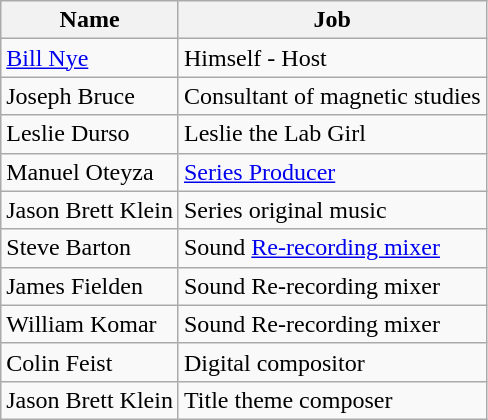<table class="wikitable">
<tr>
<th>Name</th>
<th>Job</th>
</tr>
<tr>
<td><a href='#'>Bill Nye</a></td>
<td>Himself - Host</td>
</tr>
<tr>
<td>Joseph Bruce</td>
<td>Consultant of magnetic studies</td>
</tr>
<tr>
<td>Leslie Durso</td>
<td>Leslie the Lab Girl</td>
</tr>
<tr>
<td>Manuel Oteyza</td>
<td><a href='#'>Series Producer</a></td>
</tr>
<tr>
<td>Jason Brett Klein</td>
<td>Series original music</td>
</tr>
<tr>
<td>Steve Barton</td>
<td>Sound <a href='#'>Re-recording mixer</a></td>
</tr>
<tr>
<td>James Fielden</td>
<td>Sound Re-recording mixer</td>
</tr>
<tr>
<td>William Komar</td>
<td>Sound Re-recording mixer</td>
</tr>
<tr>
<td>Colin Feist</td>
<td>Digital compositor</td>
</tr>
<tr>
<td>Jason Brett Klein</td>
<td>Title theme composer</td>
</tr>
</table>
